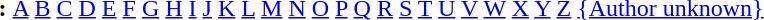<table id="toc" border="0">
<tr>
<th>:</th>
<td><a href='#'>A</a> <a href='#'>B</a> <a href='#'>C</a> <a href='#'>D</a> <a href='#'>E</a> <a href='#'>F</a> <a href='#'>G</a> <a href='#'>H</a> <a href='#'>I</a> <a href='#'>J</a> <a href='#'>K</a> <a href='#'>L</a> <a href='#'>M</a> <a href='#'>N</a> <a href='#'>O</a> <a href='#'>P</a> <a href='#'>Q</a> <a href='#'>R</a> <a href='#'>S</a> <a href='#'>T</a> <a href='#'>U</a> <a href='#'>V</a> <a href='#'>W</a> <a href='#'>X</a> <a href='#'>Y</a> <a href='#'>Z</a> <a href='#'>{Author unknown}</a></td>
</tr>
</table>
